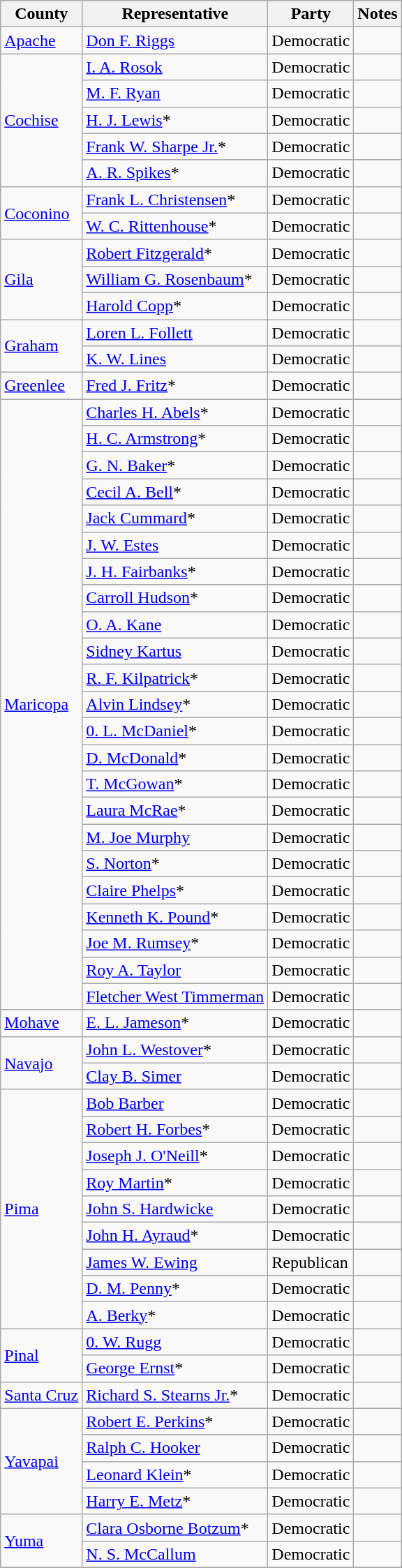<table class=wikitable>
<tr>
<th>County</th>
<th>Representative</th>
<th>Party</th>
<th>Notes</th>
</tr>
<tr>
<td><a href='#'>Apache</a></td>
<td><a href='#'>Don F. Riggs</a></td>
<td>Democratic</td>
<td></td>
</tr>
<tr>
<td rowspan="5"><a href='#'>Cochise</a></td>
<td><a href='#'>I. A. Rosok</a></td>
<td>Democratic</td>
<td></td>
</tr>
<tr>
<td><a href='#'>M. F. Ryan</a></td>
<td>Democratic</td>
<td></td>
</tr>
<tr>
<td><a href='#'>H. J. Lewis</a>*</td>
<td>Democratic</td>
<td></td>
</tr>
<tr>
<td><a href='#'>Frank W. Sharpe Jr.</a>*</td>
<td>Democratic</td>
<td></td>
</tr>
<tr>
<td><a href='#'>A. R. Spikes</a>*</td>
<td>Democratic</td>
<td></td>
</tr>
<tr>
<td rowspan="2"><a href='#'>Coconino</a></td>
<td><a href='#'>Frank L. Christensen</a>*</td>
<td>Democratic</td>
<td></td>
</tr>
<tr>
<td><a href='#'>W. C. Rittenhouse</a>*</td>
<td>Democratic</td>
<td></td>
</tr>
<tr>
<td rowspan="3"><a href='#'>Gila</a></td>
<td><a href='#'>Robert Fitzgerald</a>*</td>
<td>Democratic</td>
<td></td>
</tr>
<tr>
<td><a href='#'>William G. Rosenbaum</a>*</td>
<td>Democratic</td>
<td></td>
</tr>
<tr>
<td><a href='#'>Harold Copp</a>*</td>
<td>Democratic</td>
<td></td>
</tr>
<tr>
<td rowspan="2"><a href='#'>Graham</a></td>
<td><a href='#'>Loren L. Follett</a></td>
<td>Democratic</td>
<td></td>
</tr>
<tr>
<td><a href='#'>K. W. Lines</a></td>
<td>Democratic</td>
<td></td>
</tr>
<tr>
<td><a href='#'>Greenlee</a></td>
<td><a href='#'>Fred J. Fritz</a>*</td>
<td>Democratic</td>
<td></td>
</tr>
<tr>
<td rowspan="23"><a href='#'>Maricopa</a></td>
<td><a href='#'>Charles H. Abels</a>*</td>
<td>Democratic</td>
<td></td>
</tr>
<tr>
<td><a href='#'>H. C. Armstrong</a>*</td>
<td>Democratic</td>
<td></td>
</tr>
<tr>
<td><a href='#'>G. N. Baker</a>*</td>
<td>Democratic</td>
<td></td>
</tr>
<tr>
<td><a href='#'>Cecil A. Bell</a>*</td>
<td>Democratic</td>
<td></td>
</tr>
<tr>
<td><a href='#'>Jack Cummard</a>*</td>
<td>Democratic</td>
<td></td>
</tr>
<tr>
<td><a href='#'>J. W. Estes</a></td>
<td>Democratic</td>
<td></td>
</tr>
<tr>
<td><a href='#'>J. H. Fairbanks</a>*</td>
<td>Democratic</td>
<td></td>
</tr>
<tr>
<td><a href='#'>Carroll Hudson</a>*</td>
<td>Democratic</td>
<td></td>
</tr>
<tr>
<td><a href='#'>O. A. Kane</a></td>
<td>Democratic</td>
<td></td>
</tr>
<tr>
<td><a href='#'>Sidney Kartus</a></td>
<td>Democratic</td>
<td></td>
</tr>
<tr>
<td><a href='#'>R. F. Kilpatrick</a>*</td>
<td>Democratic</td>
<td></td>
</tr>
<tr>
<td><a href='#'>Alvin Lindsey</a>*</td>
<td>Democratic</td>
<td></td>
</tr>
<tr>
<td><a href='#'>0. L. McDaniel</a>*</td>
<td>Democratic</td>
<td></td>
</tr>
<tr>
<td><a href='#'>D. McDonald</a>*</td>
<td>Democratic</td>
<td></td>
</tr>
<tr>
<td><a href='#'>T. McGowan</a>*</td>
<td>Democratic</td>
<td></td>
</tr>
<tr>
<td><a href='#'>Laura McRae</a>*</td>
<td>Democratic</td>
<td></td>
</tr>
<tr>
<td><a href='#'>M. Joe Murphy</a></td>
<td>Democratic</td>
<td></td>
</tr>
<tr>
<td><a href='#'>S. Norton</a>*</td>
<td>Democratic</td>
<td></td>
</tr>
<tr>
<td><a href='#'>Claire Phelps</a>*</td>
<td>Democratic</td>
<td></td>
</tr>
<tr>
<td><a href='#'>Kenneth K. Pound</a>*</td>
<td>Democratic</td>
<td></td>
</tr>
<tr>
<td><a href='#'>Joe M. Rumsey</a>*</td>
<td>Democratic</td>
<td></td>
</tr>
<tr>
<td><a href='#'>Roy A. Taylor</a></td>
<td>Democratic</td>
<td></td>
</tr>
<tr>
<td><a href='#'>Fletcher West Timmerman</a></td>
<td>Democratic</td>
<td></td>
</tr>
<tr>
<td><a href='#'>Mohave</a></td>
<td><a href='#'>E. L. Jameson</a>*</td>
<td>Democratic</td>
<td></td>
</tr>
<tr>
<td rowspan="2"><a href='#'>Navajo</a></td>
<td><a href='#'>John L. Westover</a>*</td>
<td>Democratic</td>
<td></td>
</tr>
<tr>
<td><a href='#'>Clay B. Simer</a></td>
<td>Democratic</td>
<td></td>
</tr>
<tr>
<td rowspan="9"><a href='#'>Pima</a></td>
<td><a href='#'>Bob Barber</a></td>
<td>Democratic</td>
<td></td>
</tr>
<tr>
<td><a href='#'>Robert H. Forbes</a>*</td>
<td>Democratic</td>
<td></td>
</tr>
<tr>
<td><a href='#'>Joseph J. O'Neill</a>*</td>
<td>Democratic</td>
<td></td>
</tr>
<tr>
<td><a href='#'>Roy Martin</a>*</td>
<td>Democratic</td>
<td></td>
</tr>
<tr>
<td><a href='#'>John S. Hardwicke</a></td>
<td>Democratic</td>
<td></td>
</tr>
<tr>
<td><a href='#'>John H. Ayraud</a>*</td>
<td>Democratic</td>
<td></td>
</tr>
<tr>
<td><a href='#'>James W. Ewing</a></td>
<td>Republican</td>
<td></td>
</tr>
<tr>
<td><a href='#'>D. M. Penny</a>*</td>
<td>Democratic</td>
<td></td>
</tr>
<tr>
<td><a href='#'>A. Berky</a>*</td>
<td>Democratic</td>
<td></td>
</tr>
<tr>
<td rowspan="2"><a href='#'>Pinal</a></td>
<td><a href='#'>0. W. Rugg</a></td>
<td>Democratic</td>
<td></td>
</tr>
<tr>
<td><a href='#'>George Ernst</a>*</td>
<td>Democratic</td>
<td></td>
</tr>
<tr>
<td><a href='#'>Santa Cruz</a></td>
<td><a href='#'>Richard S. Stearns Jr.</a>*</td>
<td>Democratic</td>
<td></td>
</tr>
<tr>
<td rowspan="4"><a href='#'>Yavapai</a></td>
<td><a href='#'>Robert E. Perkins</a>*</td>
<td>Democratic</td>
<td></td>
</tr>
<tr>
<td><a href='#'>Ralph C. Hooker</a></td>
<td>Democratic</td>
<td></td>
</tr>
<tr>
<td><a href='#'>Leonard Klein</a>*</td>
<td>Democratic</td>
<td></td>
</tr>
<tr>
<td><a href='#'>Harry E. Metz</a>*</td>
<td>Democratic</td>
<td></td>
</tr>
<tr>
<td rowspan="2"><a href='#'>Yuma</a></td>
<td><a href='#'>Clara Osborne Botzum</a>*</td>
<td>Democratic</td>
<td></td>
</tr>
<tr>
<td><a href='#'>N. S. McCallum</a></td>
<td>Democratic</td>
<td></td>
</tr>
<tr>
</tr>
</table>
